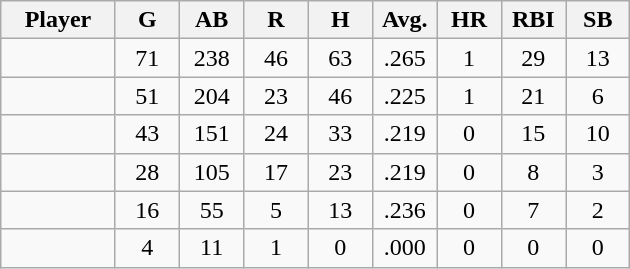<table class="wikitable sortable">
<tr>
<th bgcolor="#DDDDFF" width="16%">Player</th>
<th bgcolor="#DDDDFF" width="9%">G</th>
<th bgcolor="#DDDDFF" width="9%">AB</th>
<th bgcolor="#DDDDFF" width="9%">R</th>
<th bgcolor="#DDDDFF" width="9%">H</th>
<th bgcolor="#DDDDFF" width="9%">Avg.</th>
<th bgcolor="#DDDDFF" width="9%">HR</th>
<th bgcolor="#DDDDFF" width="9%">RBI</th>
<th bgcolor="#DDDDFF" width="9%">SB</th>
</tr>
<tr align="center">
<td></td>
<td>71</td>
<td>238</td>
<td>46</td>
<td>63</td>
<td>.265</td>
<td>1</td>
<td>29</td>
<td>13</td>
</tr>
<tr align="center">
<td></td>
<td>51</td>
<td>204</td>
<td>23</td>
<td>46</td>
<td>.225</td>
<td>1</td>
<td>21</td>
<td>6</td>
</tr>
<tr align="center">
<td></td>
<td>43</td>
<td>151</td>
<td>24</td>
<td>33</td>
<td>.219</td>
<td>0</td>
<td>15</td>
<td>10</td>
</tr>
<tr align="center">
<td></td>
<td>28</td>
<td>105</td>
<td>17</td>
<td>23</td>
<td>.219</td>
<td>0</td>
<td>8</td>
<td>3</td>
</tr>
<tr align="center">
<td></td>
<td>16</td>
<td>55</td>
<td>5</td>
<td>13</td>
<td>.236</td>
<td>0</td>
<td>7</td>
<td>2</td>
</tr>
<tr align="center">
<td></td>
<td>4</td>
<td>11</td>
<td>1</td>
<td>0</td>
<td>.000</td>
<td>0</td>
<td>0</td>
<td>0</td>
</tr>
</table>
